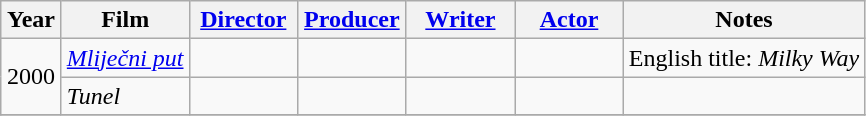<table class="wikitable sortable" style="text-align:center">
<tr>
<th style="width:33px;">Year</th>
<th>Film</th>
<th style="width:65px;"><a href='#'>Director</a></th>
<th width=65><a href='#'>Producer</a></th>
<th width=65><a href='#'>Writer</a></th>
<th width=65><a href='#'>Actor</a></th>
<th>Notes</th>
</tr>
<tr>
<td rowspan="2">2000</td>
<td style="text-align:left"><em><a href='#'>Mliječni put</a></em></td>
<td></td>
<td></td>
<td></td>
<td></td>
<td>English title: <em>Milky Way</em></td>
</tr>
<tr>
<td style="text-align:left"><em>Tunel</em></td>
<td></td>
<td></td>
<td></td>
<td></td>
<td></td>
</tr>
<tr>
</tr>
</table>
